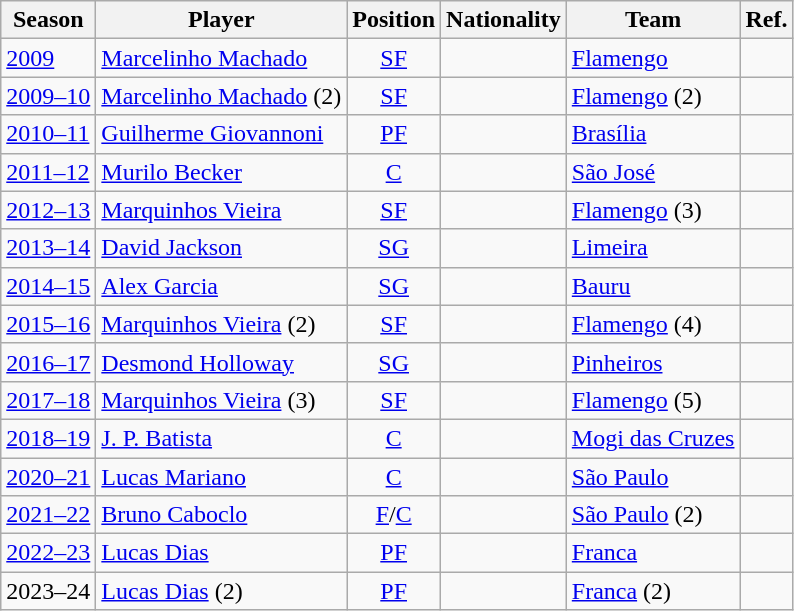<table class="wikitable sortable">
<tr>
<th scope="col">Season</th>
<th scope="col">Player</th>
<th scope="col">Position</th>
<th scope="col">Nationality</th>
<th scope="col">Team</th>
<th scope="col">Ref.</th>
</tr>
<tr>
<td><a href='#'>2009</a></td>
<td><a href='#'>Marcelinho Machado</a></td>
<td style="text-align:center;"><a href='#'>SF</a></td>
<td></td>
<td><a href='#'>Flamengo</a></td>
<td></td>
</tr>
<tr>
<td><a href='#'>2009–10</a></td>
<td><a href='#'>Marcelinho Machado</a> (2)</td>
<td style="text-align:center;"><a href='#'>SF</a></td>
<td></td>
<td><a href='#'>Flamengo</a> (2)</td>
<td></td>
</tr>
<tr>
<td><a href='#'>2010–11</a></td>
<td><a href='#'>Guilherme Giovannoni</a></td>
<td style="text-align:center;"><a href='#'>PF</a></td>
<td></td>
<td><a href='#'>Brasília</a></td>
<td></td>
</tr>
<tr>
<td><a href='#'>2011–12</a></td>
<td><a href='#'>Murilo Becker</a></td>
<td style="text-align:center;"><a href='#'>C</a></td>
<td></td>
<td><a href='#'>São José</a></td>
<td></td>
</tr>
<tr>
<td><a href='#'>2012–13</a></td>
<td><a href='#'>Marquinhos Vieira</a></td>
<td style="text-align:center;"><a href='#'>SF</a></td>
<td></td>
<td><a href='#'>Flamengo</a> (3)</td>
<td></td>
</tr>
<tr>
<td><a href='#'>2013–14</a></td>
<td><a href='#'>David Jackson</a></td>
<td style="text-align:center;"><a href='#'>SG</a></td>
<td></td>
<td><a href='#'>Limeira</a></td>
<td></td>
</tr>
<tr>
<td><a href='#'>2014–15</a></td>
<td><a href='#'>Alex Garcia</a></td>
<td style="text-align:center;"><a href='#'>SG</a></td>
<td></td>
<td><a href='#'>Bauru</a></td>
<td></td>
</tr>
<tr>
<td><a href='#'>2015–16</a></td>
<td><a href='#'>Marquinhos Vieira</a> (2)</td>
<td style="text-align:center;"><a href='#'>SF</a></td>
<td></td>
<td><a href='#'>Flamengo</a> (4)</td>
<td></td>
</tr>
<tr>
<td><a href='#'>2016–17</a></td>
<td><a href='#'>Desmond Holloway</a></td>
<td style="text-align:center;"><a href='#'>SG</a></td>
<td></td>
<td><a href='#'>Pinheiros</a></td>
<td></td>
</tr>
<tr>
<td><a href='#'>2017–18</a></td>
<td><a href='#'>Marquinhos Vieira</a> (3)</td>
<td style="text-align:center;"><a href='#'>SF</a></td>
<td></td>
<td><a href='#'>Flamengo</a> (5)</td>
<td></td>
</tr>
<tr>
<td><a href='#'>2018–19</a></td>
<td><a href='#'>J. P. Batista</a></td>
<td style="text-align:center;"><a href='#'>C</a></td>
<td></td>
<td><a href='#'>Mogi das Cruzes</a></td>
<td></td>
</tr>
<tr>
<td><a href='#'>2020–21</a></td>
<td><a href='#'>Lucas Mariano</a></td>
<td style="text-align:center;"><a href='#'>C</a></td>
<td></td>
<td><a href='#'>São Paulo</a></td>
<td></td>
</tr>
<tr>
<td><a href='#'>2021–22</a></td>
<td><a href='#'>Bruno Caboclo</a></td>
<td align=center><a href='#'>F</a>/<a href='#'>C</a></td>
<td></td>
<td><a href='#'>São Paulo</a> (2)</td>
<td></td>
</tr>
<tr>
<td><a href='#'>2022–23</a></td>
<td><a href='#'>Lucas Dias</a></td>
<td align=center><a href='#'>PF</a></td>
<td></td>
<td><a href='#'>Franca</a></td>
<td></td>
</tr>
<tr>
<td>2023–24</td>
<td><a href='#'>Lucas Dias</a> (2)</td>
<td align=center><a href='#'>PF</a></td>
<td></td>
<td><a href='#'>Franca</a> (2)</td>
<td></td>
</tr>
</table>
